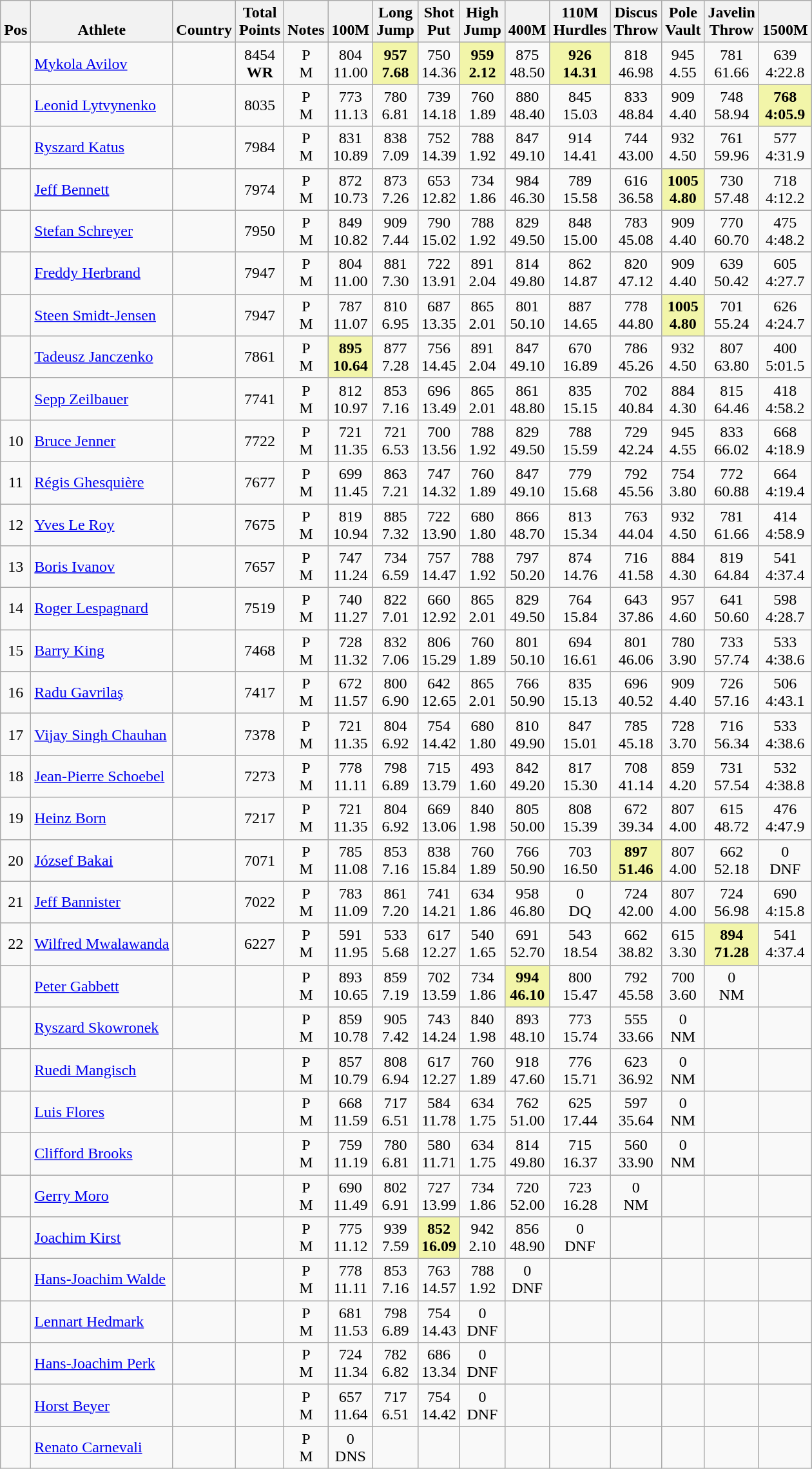<table class="wikitable sortable" style="text-align:center">
<tr valign="bottom"  >
<th>Pos<br></th>
<th>Athlete<br></th>
<th>Country<br></th>
<th>Total<br>Points<br></th>
<th>Notes<br></th>
<th>100M<br></th>
<th>Long<br>Jump<br></th>
<th>Shot<br>Put<br></th>
<th>High<br>Jump<br></th>
<th>400M<br></th>
<th>110M<br>Hurdles<br></th>
<th>Discus<br>Throw<br></th>
<th>Pole<br>Vault<br></th>
<th>Javelin<br>Throw<br></th>
<th>1500M<br></th>
</tr>
<tr valign="top">
<td valign=middle></td>
<td valign=middle align=left><a href='#'>Mykola Avilov</a></td>
<td valign=middle align=left></td>
<td valign=middle>8454<br><strong>WR</strong></td>
<td>P<br>M</td>
<td>804<br>11.00</td>
<td bgcolor="F2F5A9"><strong>957<br>7.68</strong></td>
<td>750<br>14.36</td>
<td bgcolor="F2F5A9"><strong>959<br>2.12</strong></td>
<td>875<br>48.50</td>
<td bgcolor="F2F5A9"><strong>926<br>14.31</strong></td>
<td>818<br>46.98</td>
<td>945<br>4.55</td>
<td>781<br>61.66</td>
<td>639<br>4:22.8</td>
</tr>
<tr valign="top">
<td valign=middle></td>
<td valign=middle align=left><a href='#'>Leonid Lytvynenko</a></td>
<td valign=middle align=left></td>
<td valign=middle>8035</td>
<td>P<br>M</td>
<td>773<br>11.13</td>
<td>780<br>6.81</td>
<td>739<br>14.18</td>
<td>760<br>1.89</td>
<td>880<br>48.40</td>
<td>845<br>15.03</td>
<td>833<br>48.84</td>
<td>909<br>4.40</td>
<td>748<br>58.94</td>
<td bgcolor="F2F5A9"><strong>768<br>4:05.9</strong></td>
</tr>
<tr valign="top">
<td valign=middle></td>
<td valign=middle align=left><a href='#'>Ryszard Katus</a></td>
<td valign=middle align=left></td>
<td valign=middle>7984</td>
<td>P<br>M</td>
<td>831<br>10.89</td>
<td>838<br>7.09</td>
<td>752<br>14.39</td>
<td>788<br>1.92</td>
<td>847<br>49.10</td>
<td>914<br>14.41</td>
<td>744<br>43.00</td>
<td>932<br>4.50</td>
<td>761<br>59.96</td>
<td>577<br>4:31.9</td>
</tr>
<tr valign="top">
<td valign=middle></td>
<td valign=middle align=left><a href='#'>Jeff Bennett</a></td>
<td valign=middle align=left></td>
<td valign=middle>7974</td>
<td>P<br>M</td>
<td>872<br>10.73</td>
<td>873<br>7.26</td>
<td>653<br>12.82</td>
<td>734<br>1.86</td>
<td>984<br>46.30</td>
<td>789<br>15.58</td>
<td>616<br>36.58</td>
<td bgcolor="F2F5A9"><strong>1005<br>4.80</strong></td>
<td>730<br>57.48</td>
<td>718<br>4:12.2</td>
</tr>
<tr valign="top">
<td valign=middle></td>
<td valign=middle align=left><a href='#'>Stefan Schreyer</a></td>
<td valign=middle align=left></td>
<td valign=middle>7950</td>
<td>P<br>M</td>
<td>849<br>10.82</td>
<td>909<br>7.44</td>
<td>790<br>15.02</td>
<td>788<br>1.92</td>
<td>829<br>49.50</td>
<td>848<br>15.00</td>
<td>783<br>45.08</td>
<td>909<br>4.40</td>
<td>770<br>60.70</td>
<td>475<br>4:48.2</td>
</tr>
<tr valign="top">
<td valign=middle></td>
<td valign=middle align=left><a href='#'>Freddy Herbrand</a></td>
<td valign=middle align=left></td>
<td valign=middle>7947</td>
<td>P<br>M</td>
<td>804<br>11.00</td>
<td>881<br>7.30</td>
<td>722<br>13.91</td>
<td>891<br>2.04</td>
<td>814<br>49.80</td>
<td>862<br>14.87</td>
<td>820<br>47.12</td>
<td>909<br>4.40</td>
<td>639<br>50.42</td>
<td>605<br>4:27.7</td>
</tr>
<tr valign="top">
<td valign=middle></td>
<td valign=middle align=left><a href='#'>Steen Smidt-Jensen</a></td>
<td valign=middle align=left></td>
<td valign=middle>7947</td>
<td>P<br>M</td>
<td>787<br>11.07</td>
<td>810<br>6.95</td>
<td>687<br>13.35</td>
<td>865<br>2.01</td>
<td>801<br>50.10</td>
<td>887<br>14.65</td>
<td>778<br>44.80</td>
<td bgcolor="F2F5A9"><strong>1005<br>4.80</strong></td>
<td>701<br>55.24</td>
<td>626<br>4:24.7</td>
</tr>
<tr valign="top">
<td valign=middle></td>
<td valign=middle align=left><a href='#'>Tadeusz Janczenko</a></td>
<td valign=middle align=left></td>
<td valign=middle>7861</td>
<td>P<br>M</td>
<td bgcolor="F2F5A9"><strong>895<br>10.64</strong></td>
<td>877<br>7.28</td>
<td>756<br>14.45</td>
<td>891<br>2.04</td>
<td>847<br>49.10</td>
<td>670<br>16.89</td>
<td>786<br>45.26</td>
<td>932<br>4.50</td>
<td>807<br>63.80</td>
<td>400<br>5:01.5</td>
</tr>
<tr valign="top">
<td valign=middle></td>
<td valign=middle align=left><a href='#'>Sepp Zeilbauer</a></td>
<td valign=middle align=left></td>
<td valign=middle>7741</td>
<td>P<br>M</td>
<td>812<br>10.97</td>
<td>853<br>7.16</td>
<td>696<br>13.49</td>
<td>865<br>2.01</td>
<td>861<br>48.80</td>
<td>835<br>15.15</td>
<td>702<br>40.84</td>
<td>884<br>4.30</td>
<td>815<br>64.46</td>
<td>418<br>4:58.2</td>
</tr>
<tr valign="top">
<td valign=middle>10</td>
<td valign=middle align=left><a href='#'>Bruce Jenner</a></td>
<td valign=middle align=left></td>
<td valign=middle>7722</td>
<td>P<br>M</td>
<td>721<br>11.35</td>
<td>721<br>6.53</td>
<td>700<br>13.56</td>
<td>788<br>1.92</td>
<td>829<br>49.50</td>
<td>788<br>15.59</td>
<td>729<br>42.24</td>
<td>945<br>4.55</td>
<td>833<br>66.02</td>
<td>668<br>4:18.9</td>
</tr>
<tr valign="top">
<td valign=middle>11</td>
<td valign=middle align=left><a href='#'>Régis Ghesquière</a></td>
<td valign=middle align=left></td>
<td valign=middle>7677</td>
<td>P<br>M</td>
<td>699<br>11.45</td>
<td>863<br>7.21</td>
<td>747<br>14.32</td>
<td>760<br>1.89</td>
<td>847<br>49.10</td>
<td>779<br>15.68</td>
<td>792<br>45.56</td>
<td>754<br>3.80</td>
<td>772<br>60.88</td>
<td>664<br>4:19.4</td>
</tr>
<tr valign="top">
<td valign=middle>12</td>
<td valign=middle align=left><a href='#'>Yves Le Roy</a></td>
<td valign=middle align=left></td>
<td valign=middle>7675</td>
<td>P<br>M</td>
<td>819<br>10.94</td>
<td>885<br>7.32</td>
<td>722<br>13.90</td>
<td>680<br>1.80</td>
<td>866<br>48.70</td>
<td>813<br>15.34</td>
<td>763<br>44.04</td>
<td>932<br>4.50</td>
<td>781<br>61.66</td>
<td>414<br>4:58.9</td>
</tr>
<tr valign="top">
<td valign=middle>13</td>
<td valign=middle align=left><a href='#'>Boris Ivanov</a></td>
<td valign=middle align=left></td>
<td valign=middle>7657</td>
<td>P<br>M</td>
<td>747<br>11.24</td>
<td>734<br>6.59</td>
<td>757<br>14.47</td>
<td>788<br>1.92</td>
<td>797<br>50.20</td>
<td>874<br>14.76</td>
<td>716<br>41.58</td>
<td>884<br>4.30</td>
<td>819<br>64.84</td>
<td>541<br>4:37.4</td>
</tr>
<tr valign="top">
<td valign=middle>14</td>
<td valign=middle align=left><a href='#'>Roger Lespagnard</a></td>
<td valign=middle align=left></td>
<td valign=middle>7519</td>
<td>P<br>M</td>
<td>740<br>11.27</td>
<td>822<br>7.01</td>
<td>660<br>12.92</td>
<td>865<br>2.01</td>
<td>829<br>49.50</td>
<td>764<br>15.84</td>
<td>643<br>37.86</td>
<td>957<br>4.60</td>
<td>641<br>50.60</td>
<td>598<br>4:28.7</td>
</tr>
<tr valign="top">
<td valign=middle>15</td>
<td valign=middle align=left><a href='#'>Barry King</a></td>
<td valign=middle align=left></td>
<td valign=middle>7468</td>
<td>P<br>M</td>
<td>728<br>11.32</td>
<td>832<br>7.06</td>
<td>806<br>15.29</td>
<td>760<br>1.89</td>
<td>801<br>50.10</td>
<td>694<br>16.61</td>
<td>801<br>46.06</td>
<td>780<br>3.90</td>
<td>733<br>57.74</td>
<td>533<br>4:38.6</td>
</tr>
<tr valign="top">
<td valign=middle>16</td>
<td valign=middle align=left><a href='#'>Radu Gavrilaş</a></td>
<td valign=middle align=left></td>
<td valign=middle>7417</td>
<td>P<br>M</td>
<td>672<br>11.57</td>
<td>800<br>6.90</td>
<td>642<br>12.65</td>
<td>865<br>2.01</td>
<td>766<br>50.90</td>
<td>835<br>15.13</td>
<td>696<br>40.52</td>
<td>909<br>4.40</td>
<td>726<br>57.16</td>
<td>506<br>4:43.1</td>
</tr>
<tr valign="top">
<td valign=middle>17</td>
<td valign=middle align=left><a href='#'>Vijay Singh Chauhan</a></td>
<td valign=middle align=left></td>
<td valign=middle>7378</td>
<td>P<br>M</td>
<td>721<br>11.35</td>
<td>804<br>6.92</td>
<td>754<br>14.42</td>
<td>680<br>1.80</td>
<td>810<br>49.90</td>
<td>847<br>15.01</td>
<td>785<br>45.18</td>
<td>728<br>3.70</td>
<td>716<br>56.34</td>
<td>533<br>4:38.6</td>
</tr>
<tr valign="top">
<td valign=middle>18</td>
<td valign=middle align=left><a href='#'>Jean-Pierre Schoebel</a></td>
<td valign=middle align=left></td>
<td valign=middle>7273</td>
<td>P<br>M</td>
<td>778<br>11.11</td>
<td>798<br>6.89</td>
<td>715<br>13.79</td>
<td>493<br>1.60</td>
<td>842<br>49.20</td>
<td>817<br>15.30</td>
<td>708<br>41.14</td>
<td>859<br>4.20</td>
<td>731<br>57.54</td>
<td>532<br>4:38.8</td>
</tr>
<tr valign="top">
<td valign=middle>19</td>
<td valign=middle align=left><a href='#'>Heinz Born</a></td>
<td valign=middle align=left></td>
<td valign=middle>7217</td>
<td>P<br>M</td>
<td>721<br>11.35</td>
<td>804<br>6.92</td>
<td>669<br>13.06</td>
<td>840<br>1.98</td>
<td>805<br>50.00</td>
<td>808<br>15.39</td>
<td>672<br>39.34</td>
<td>807<br>4.00</td>
<td>615<br>48.72</td>
<td>476<br>4:47.9</td>
</tr>
<tr valign="top">
<td valign=middle>20</td>
<td valign=middle align=left><a href='#'>József Bakai</a></td>
<td valign=middle align=left></td>
<td valign=middle>7071</td>
<td>P<br>M<br></td>
<td>785<br>11.08</td>
<td>853<br>7.16</td>
<td>838<br>15.84</td>
<td>760<br>1.89</td>
<td>766<br>50.90</td>
<td>703<br>16.50</td>
<td bgcolor="F2F5A9"><strong>897<br>51.46</strong></td>
<td>807<br>4.00</td>
<td>662<br>52.18</td>
<td>0<br>DNF</td>
</tr>
<tr valign="top">
<td valign=middle>21</td>
<td valign=middle align=left><a href='#'>Jeff Bannister</a></td>
<td valign=middle align=left></td>
<td valign=middle>7022</td>
<td>P<br>M</td>
<td>783<br>11.09</td>
<td>861<br>7.20</td>
<td>741<br>14.21</td>
<td>634<br>1.86</td>
<td>958<br>46.80</td>
<td>0<br>DQ</td>
<td>724<br>42.00</td>
<td>807<br>4.00</td>
<td>724<br>56.98</td>
<td>690<br>4:15.8</td>
</tr>
<tr valign="top">
<td valign=middle>22</td>
<td valign=middle align=left><a href='#'>Wilfred Mwalawanda</a></td>
<td valign=middle align=left></td>
<td valign=middle>6227</td>
<td>P<br>M</td>
<td>591<br>11.95</td>
<td>533<br>5.68</td>
<td>617<br>12.27</td>
<td>540<br>1.65</td>
<td>691<br>52.70</td>
<td>543<br>18.54</td>
<td>662<br>38.82</td>
<td>615<br>3.30</td>
<td bgcolor="F2F5A9"><strong>894<br>71.28</strong></td>
<td>541<br>4:37.4</td>
</tr>
<tr valign="top">
<td valign=middle></td>
<td valign=middle align=left><a href='#'>Peter Gabbett</a></td>
<td valign=middle align=left></td>
<td valign=middle></td>
<td>P<br>M</td>
<td>893<br>10.65</td>
<td>859<br>7.19</td>
<td>702<br>13.59</td>
<td>734<br>1.86</td>
<td bgcolor="F2F5A9"><strong>994<br>46.10</strong></td>
<td>800<br>15.47</td>
<td>792<br>45.58</td>
<td>700<br>3.60</td>
<td>0<br>NM</td>
<td></td>
</tr>
<tr valign="top">
<td valign=middle></td>
<td valign=middle align=left><a href='#'>Ryszard Skowronek</a></td>
<td valign=middle align=left></td>
<td valign=middle></td>
<td>P<br>M</td>
<td>859<br>10.78</td>
<td>905<br>7.42</td>
<td>743<br>14.24</td>
<td>840<br>1.98</td>
<td>893<br>48.10</td>
<td>773<br>15.74</td>
<td>555<br>33.66</td>
<td>0<br>NM</td>
<td></td>
<td></td>
</tr>
<tr valign="top">
<td valign=middle></td>
<td valign=middle align=left><a href='#'>Ruedi Mangisch</a></td>
<td valign=middle align=left></td>
<td valign=middle></td>
<td>P<br>M</td>
<td>857<br>10.79</td>
<td>808<br>6.94</td>
<td>617<br>12.27</td>
<td>760<br>1.89</td>
<td>918<br>47.60</td>
<td>776<br>15.71</td>
<td>623<br>36.92</td>
<td>0<br>NM</td>
<td></td>
<td></td>
</tr>
<tr valign="top">
<td valign=middle></td>
<td valign=middle align=left><a href='#'>Luis Flores</a></td>
<td valign=middle align=left></td>
<td valign=middle></td>
<td>P<br>M</td>
<td>668<br>11.59</td>
<td>717<br>6.51</td>
<td>584<br>11.78</td>
<td>634<br>1.75</td>
<td>762<br>51.00</td>
<td>625<br>17.44</td>
<td>597<br>35.64</td>
<td>0<br>NM</td>
<td></td>
<td></td>
</tr>
<tr valign="top">
<td valign=middle></td>
<td valign=middle align=left><a href='#'>Clifford Brooks</a></td>
<td valign=middle align=left></td>
<td valign=middle></td>
<td>P<br>M</td>
<td>759<br>11.19</td>
<td>780<br>6.81</td>
<td>580<br>11.71</td>
<td>634<br>1.75</td>
<td>814<br>49.80</td>
<td>715<br>16.37</td>
<td>560<br>33.90</td>
<td>0<br>NM</td>
<td></td>
<td></td>
</tr>
<tr valign="top">
<td valign=middle></td>
<td valign=middle align=left><a href='#'>Gerry Moro</a></td>
<td valign=middle align=left></td>
<td valign=middle></td>
<td>P<br>M</td>
<td>690<br>11.49</td>
<td>802<br>6.91</td>
<td>727<br>13.99</td>
<td>734<br>1.86</td>
<td>720<br>52.00</td>
<td>723<br>16.28</td>
<td>0<br>NM</td>
<td></td>
<td></td>
<td></td>
</tr>
<tr valign="top">
<td valign=middle></td>
<td valign=middle align=left><a href='#'>Joachim Kirst</a></td>
<td valign=middle align=left></td>
<td valign=middle></td>
<td>P<br>M</td>
<td>775<br>11.12</td>
<td>939<br>7.59</td>
<td bgcolor="F2F5A9"><strong>852<br>16.09</strong></td>
<td>942<br>2.10</td>
<td>856<br>48.90</td>
<td>0<br>DNF</td>
<td></td>
<td></td>
<td></td>
<td></td>
</tr>
<tr valign="top">
<td valign=middle></td>
<td valign=middle align=left><a href='#'>Hans-Joachim Walde</a></td>
<td valign=middle align=left></td>
<td valign=middle></td>
<td>P<br>M</td>
<td>778<br>11.11</td>
<td>853<br>7.16</td>
<td>763<br>14.57</td>
<td>788<br>1.92</td>
<td>0<br>DNF</td>
<td></td>
<td></td>
<td></td>
<td></td>
<td></td>
</tr>
<tr valign="top">
<td valign=middle></td>
<td valign=middle align=left><a href='#'>Lennart Hedmark</a></td>
<td valign=middle align=left></td>
<td valign=middle></td>
<td>P<br>M</td>
<td>681<br>11.53</td>
<td>798<br>6.89</td>
<td>754<br>14.43</td>
<td>0<br>DNF</td>
<td></td>
<td></td>
<td></td>
<td></td>
<td></td>
<td></td>
</tr>
<tr valign="top">
<td valign=middle></td>
<td valign=middle align=left><a href='#'>Hans-Joachim Perk</a></td>
<td valign=middle align=left></td>
<td valign=middle></td>
<td>P<br>M</td>
<td>724<br>11.34</td>
<td>782<br>6.82</td>
<td>686<br>13.34</td>
<td>0<br>DNF</td>
<td></td>
<td></td>
<td></td>
<td></td>
<td></td>
<td></td>
</tr>
<tr valign="top">
<td valign=middle></td>
<td valign=middle align=left><a href='#'>Horst Beyer</a></td>
<td valign=middle align=left></td>
<td valign=middle></td>
<td>P<br>M</td>
<td>657<br>11.64</td>
<td>717<br>6.51</td>
<td>754<br>14.42</td>
<td>0<br>DNF</td>
<td></td>
<td></td>
<td></td>
<td></td>
<td></td>
<td></td>
</tr>
<tr valign="top">
<td valign=middle></td>
<td valign=middle align=left><a href='#'>Renato Carnevali</a></td>
<td valign=middle align=left></td>
<td valign=middle></td>
<td>P<br>M</td>
<td>0<br>DNS</td>
<td></td>
<td></td>
<td></td>
<td></td>
<td></td>
<td></td>
<td></td>
<td></td>
<td></td>
</tr>
</table>
